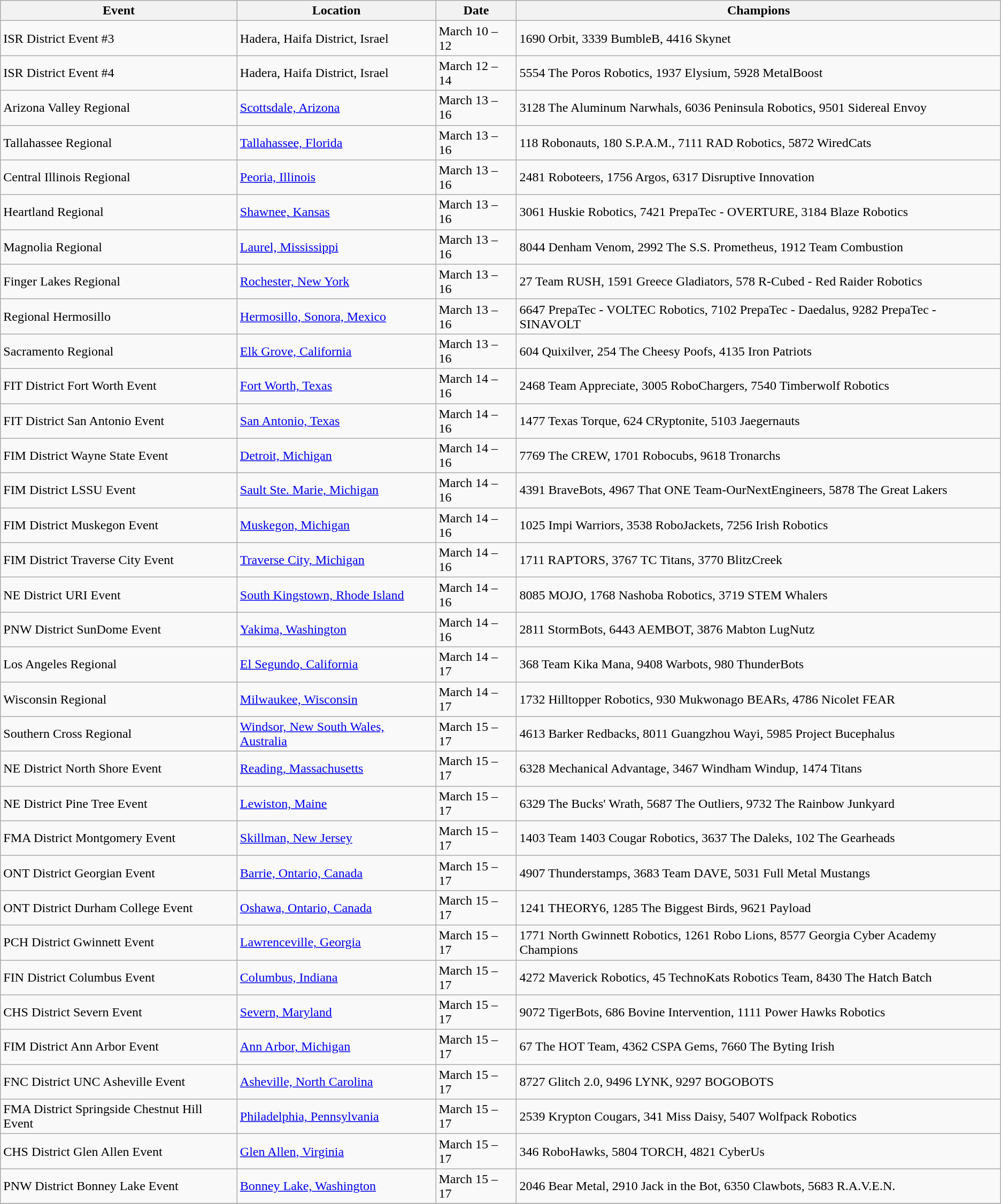<table class="wikitable">
<tr>
<th>Event</th>
<th>Location</th>
<th>Date</th>
<th>Champions</th>
</tr>
<tr>
<td>ISR District Event #3</td>
<td>Hadera, Haifa District, Israel</td>
<td>March 10 – 12</td>
<td>1690 Orbit, 3339 BumbleB, 4416 Skynet</td>
</tr>
<tr>
<td>ISR District Event #4</td>
<td>Hadera, Haifa District, Israel</td>
<td>March 12 – 14</td>
<td>5554 The Poros Robotics, 1937 Elysium, 5928 MetalBoost</td>
</tr>
<tr>
<td>Arizona Valley Regional</td>
<td><a href='#'>Scottsdale, Arizona</a></td>
<td>March 13 – 16</td>
<td>3128 The Aluminum Narwhals, 6036 Peninsula Robotics, 9501 Sidereal Envoy</td>
</tr>
<tr>
<td>Tallahassee Regional</td>
<td><a href='#'>Tallahassee, Florida</a></td>
<td>March 13 – 16</td>
<td>118 Robonauts, 180 S.P.A.M., 7111 RAD Robotics, 5872 WiredCats</td>
</tr>
<tr>
<td>Central Illinois Regional</td>
<td><a href='#'>Peoria, Illinois</a></td>
<td>March 13 – 16</td>
<td>2481 Roboteers, 1756 Argos, 6317 Disruptive Innovation</td>
</tr>
<tr>
<td>Heartland Regional</td>
<td><a href='#'>Shawnee, Kansas</a></td>
<td>March 13 – 16</td>
<td>3061 Huskie Robotics, 7421 PrepaTec - OVERTURE, 3184 Blaze Robotics</td>
</tr>
<tr>
<td>Magnolia Regional</td>
<td><a href='#'>Laurel, Mississippi</a></td>
<td>March 13 – 16</td>
<td>8044 Denham Venom, 2992 The S.S. Prometheus, 1912 Team Combustion</td>
</tr>
<tr>
<td>Finger Lakes Regional</td>
<td><a href='#'>Rochester, New York</a></td>
<td>March 13 – 16</td>
<td>27 Team RUSH, 1591 Greece Gladiators, 578 R-Cubed - Red Raider Robotics</td>
</tr>
<tr>
<td>Regional Hermosillo</td>
<td><a href='#'>Hermosillo, Sonora, Mexico</a></td>
<td>March 13 – 16</td>
<td>6647 PrepaTec - VOLTEC Robotics, 7102 PrepaTec - Daedalus, 9282 PrepaTec - SINAVOLT</td>
</tr>
<tr>
<td>Sacramento Regional</td>
<td><a href='#'>Elk Grove, California</a></td>
<td>March 13 – 16</td>
<td>604 Quixilver, 254 The Cheesy Poofs, 4135 Iron Patriots</td>
</tr>
<tr>
<td>FIT District Fort Worth Event</td>
<td><a href='#'>Fort Worth, Texas</a></td>
<td>March 14 – 16</td>
<td>2468 Team Appreciate, 3005 RoboChargers, 7540 Timberwolf Robotics</td>
</tr>
<tr>
<td>FIT District San Antonio Event</td>
<td><a href='#'>San Antonio, Texas</a></td>
<td>March 14 – 16</td>
<td>1477 Texas Torque, 624 CRyptonite, 5103 Jaegernauts</td>
</tr>
<tr>
<td>FIM District Wayne State Event</td>
<td><a href='#'>Detroit, Michigan</a></td>
<td>March 14 – 16</td>
<td>7769 The CREW, 1701 Robocubs, 9618 Tronarchs</td>
</tr>
<tr>
<td>FIM District LSSU Event</td>
<td><a href='#'>Sault Ste. Marie, Michigan</a></td>
<td>March 14 – 16</td>
<td>4391 BraveBots, 4967 That ONE Team-OurNextEngineers, 5878 The Great Lakers</td>
</tr>
<tr>
<td>FIM District Muskegon Event</td>
<td><a href='#'>Muskegon, Michigan</a></td>
<td>March 14 – 16</td>
<td>1025 Impi Warriors, 3538 RoboJackets, 7256 Irish Robotics</td>
</tr>
<tr>
<td>FIM District Traverse City Event</td>
<td><a href='#'>Traverse City, Michigan</a></td>
<td>March 14 – 16</td>
<td>1711 RAPTORS, 3767 TC Titans, 3770 BlitzCreek</td>
</tr>
<tr>
<td>NE District URI Event</td>
<td><a href='#'>South Kingstown, Rhode Island</a></td>
<td>March 14 – 16</td>
<td>8085 MOJO, 1768 Nashoba Robotics, 3719 STEM Whalers</td>
</tr>
<tr>
<td>PNW District SunDome Event</td>
<td><a href='#'>Yakima, Washington</a></td>
<td>March 14 – 16</td>
<td>2811 StormBots, 6443 AEMBOT, 3876 Mabton LugNutz</td>
</tr>
<tr>
<td>Los Angeles Regional</td>
<td><a href='#'>El Segundo, California</a></td>
<td>March 14 – 17</td>
<td>368 Team Kika Mana, 9408 Warbots, 980 ThunderBots</td>
</tr>
<tr>
<td>Wisconsin Regional</td>
<td><a href='#'>Milwaukee, Wisconsin</a></td>
<td>March 14 – 17</td>
<td>1732 Hilltopper Robotics, 930 Mukwonago BEARs, 4786 Nicolet FEAR</td>
</tr>
<tr>
<td>Southern Cross Regional</td>
<td><a href='#'>Windsor, New South Wales, Australia</a></td>
<td>March 15 – 17</td>
<td>4613 Barker Redbacks, 8011 Guangzhou Wayi, 5985 Project Bucephalus</td>
</tr>
<tr>
<td>NE District North Shore Event</td>
<td><a href='#'>Reading, Massachusetts</a></td>
<td>March 15 – 17</td>
<td>6328 Mechanical Advantage, 3467 Windham Windup, 1474 Titans</td>
</tr>
<tr>
<td>NE District Pine Tree Event</td>
<td><a href='#'>Lewiston, Maine</a></td>
<td>March 15 – 17</td>
<td>6329 The Bucks' Wrath, 5687 The Outliers, 9732 The Rainbow Junkyard</td>
</tr>
<tr>
<td>FMA District Montgomery Event</td>
<td><a href='#'>Skillman, New Jersey</a></td>
<td>March 15 – 17</td>
<td>1403 Team 1403 Cougar Robotics, 3637 The Daleks, 102 The Gearheads</td>
</tr>
<tr>
<td>ONT District Georgian Event</td>
<td><a href='#'>Barrie, Ontario, Canada</a></td>
<td>March 15 – 17</td>
<td>4907 Thunderstamps, 3683 Team DAVE, 5031 Full Metal Mustangs</td>
</tr>
<tr>
<td>ONT District Durham College Event</td>
<td><a href='#'>Oshawa, Ontario, Canada</a></td>
<td>March 15 – 17</td>
<td>1241 THEORY6, 1285 The Biggest Birds, 9621 Payload</td>
</tr>
<tr>
<td>PCH District Gwinnett Event</td>
<td><a href='#'>Lawrenceville, Georgia</a></td>
<td>March 15 – 17</td>
<td>1771 North Gwinnett Robotics, 1261 Robo Lions, 8577 Georgia Cyber Academy Champions</td>
</tr>
<tr>
<td>FIN District Columbus Event</td>
<td><a href='#'>Columbus, Indiana</a></td>
<td>March 15 – 17</td>
<td>4272 Maverick Robotics, 45 TechnoKats Robotics Team, 8430 The Hatch Batch</td>
</tr>
<tr>
<td>CHS District Severn Event</td>
<td><a href='#'>Severn, Maryland</a></td>
<td>March 15 – 17</td>
<td>9072 TigerBots, 686 Bovine Intervention, 1111 Power Hawks Robotics</td>
</tr>
<tr>
<td>FIM District Ann Arbor Event</td>
<td><a href='#'>Ann Arbor, Michigan</a></td>
<td>March 15 – 17</td>
<td>67 The HOT Team, 4362 CSPA Gems, 7660 The Byting Irish</td>
</tr>
<tr>
<td>FNC District UNC Asheville Event</td>
<td><a href='#'>Asheville, North Carolina</a></td>
<td>March 15 – 17</td>
<td>8727 Glitch 2.0, 9496 LYNK, 9297 BOGOBOTS</td>
</tr>
<tr>
<td>FMA District Springside Chestnut Hill Event</td>
<td><a href='#'>Philadelphia, Pennsylvania</a></td>
<td>March 15 – 17</td>
<td>2539 Krypton Cougars, 341 Miss Daisy, 5407 Wolfpack Robotics</td>
</tr>
<tr>
<td>CHS District Glen Allen Event</td>
<td><a href='#'>Glen Allen, Virginia</a></td>
<td>March 15 – 17</td>
<td>346 RoboHawks, 5804 TORCH, 4821 CyberUs</td>
</tr>
<tr>
<td>PNW District Bonney Lake Event</td>
<td><a href='#'>Bonney Lake, Washington</a></td>
<td>March 15 – 17</td>
<td>2046 Bear Metal, 2910 Jack in the Bot, 6350 Clawbots, 5683 R.A.V.E.N.</td>
</tr>
<tr>
</tr>
</table>
